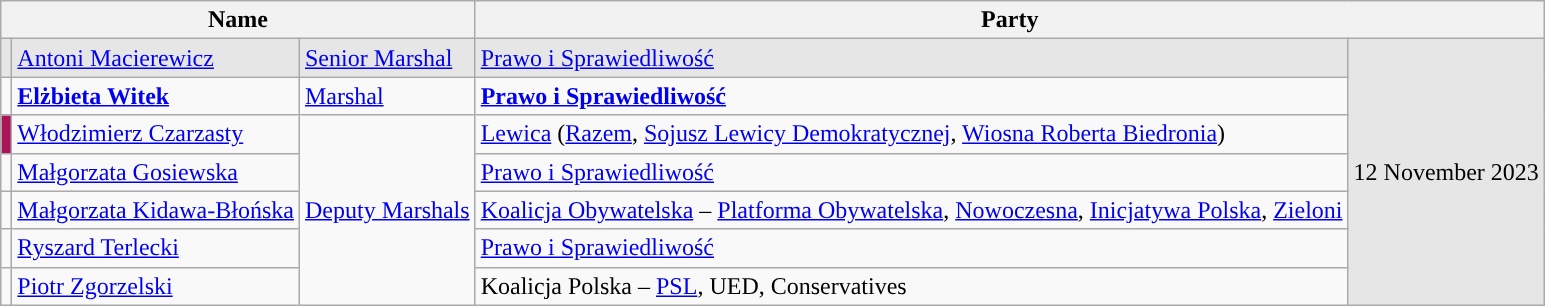<table class="wikitable">
<tr>
<th colspan="3">Name</th>
<th colspan="2">Party</th>
</tr>
<tr style="background: #E6E6E6;">
<td style="background:"></td>
<td><a href='#'>Antoni Macierewicz</a></td>
<td><a href='#'>Senior Marshal</a></td>
<td><a href='#'>Prawo i Sprawiedliwość</a></td>
<td rowspan="7">12 November 2023</td>
</tr>
<tr>
<td style="background:"></td>
<td><strong><a href='#'>Elżbieta Witek</a></strong></td>
<td><a href='#'>Marshal</a></td>
<td><strong><a href='#'>Prawo i Sprawiedliwość</a></strong></td>
</tr>
<tr>
<td style="background: #ac145a;"></td>
<td><a href='#'>Włodzimierz Czarzasty</a></td>
<td rowspan="5"><a href='#'>Deputy Marshals</a></td>
<td><a href='#'>Lewica</a> (<a href='#'>Razem</a>, <a href='#'>Sojusz Lewicy Demokratycznej</a>, <a href='#'>Wiosna Roberta Biedronia</a>)</td>
</tr>
<tr>
<td style="background:"></td>
<td><a href='#'>Małgorzata Gosiewska</a></td>
<td><a href='#'>Prawo i Sprawiedliwość</a></td>
</tr>
<tr>
<td style="background:"></td>
<td><a href='#'>Małgorzata Kidawa-Błońska</a></td>
<td><a href='#'>Koalicja Obywatelska</a> – <a href='#'>Platforma Obywatelska</a>, <a href='#'>Nowoczesna</a>, <a href='#'>Inicjatywa Polska</a>, <a href='#'>Zieloni</a></td>
</tr>
<tr>
<td style="background:"></td>
<td><a href='#'>Ryszard Terlecki</a></td>
<td><a href='#'>Prawo i Sprawiedliwość</a></td>
</tr>
<tr>
<td style="background:"></td>
<td><a href='#'>Piotr Zgorzelski</a></td>
<td>Koalicja Polska – <a href='#'>PSL</a>, UED, Conservatives</td>
</tr>
</table>
